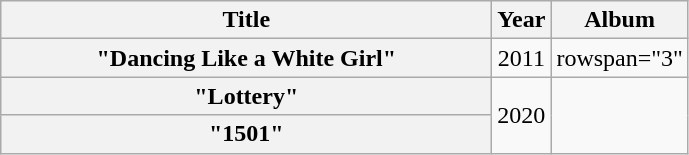<table class="wikitable plainrowheaders" style="text-align:center;">
<tr>
<th scope="col" style="width:20em;">Title</th>
<th scope="col">Year</th>
<th scope="col">Album</th>
</tr>
<tr>
<th scope="row">"Dancing Like a White Girl"</th>
<td>2011</td>
<td>rowspan="3" </td>
</tr>
<tr>
<th scope="row">"Lottery"</th>
<td rowspan= "2">2020</td>
</tr>
<tr>
<th scope="row">"1501"</th>
</tr>
</table>
